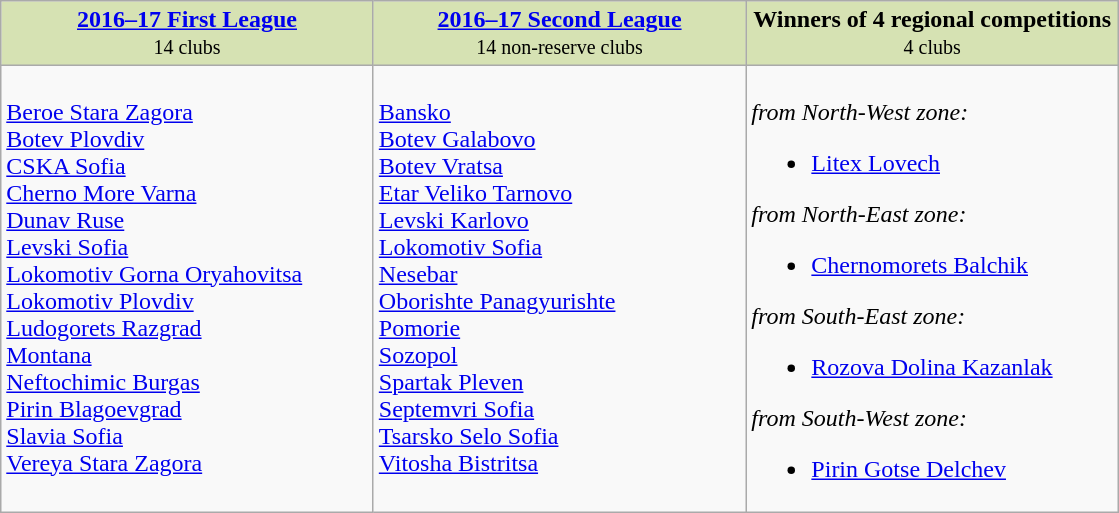<table class="wikitable">
<tr valign="top" bgcolor="#D6E2B3">
<td align=center width="33%"><strong><a href='#'>2016–17 First League</a></strong><br><small>14 clubs</small></td>
<td align=center width="33%"><strong><a href='#'>2016–17 Second League</a></strong><br><small>14 non-reserve clubs</small></td>
<td align=center width="33%"><strong>Winners of 4 regional competitions</strong><br><small>4 clubs</small></td>
</tr>
<tr valign="top">
<td><br><a href='#'>Beroe Stara Zagora</a><br>
<a href='#'>Botev Plovdiv</a><br>
<a href='#'>CSKA Sofia</a><br>
<a href='#'>Cherno More Varna</a><br>
<a href='#'>Dunav Ruse</a><br>
<a href='#'>Levski Sofia</a><br>
<a href='#'>Lokomotiv Gorna Oryahovitsa</a><br>
<a href='#'>Lokomotiv Plovdiv</a><br>
<a href='#'>Ludogorets Razgrad</a><br>
<a href='#'>Montana</a><br>
<a href='#'>Neftochimic Burgas</a><br>
<a href='#'>Pirin Blagoevgrad</a><br>
<a href='#'>Slavia Sofia</a><br>
<a href='#'>Vereya Stara Zagora</a></td>
<td><br><a href='#'>Bansko</a><br>
<a href='#'>Botev Galabovo</a><br>
<a href='#'>Botev Vratsa</a><br>
<a href='#'>Etar Veliko Tarnovo</a><br>
<a href='#'>Levski Karlovo</a><br>
<a href='#'>Lokomotiv Sofia</a><br>
<a href='#'>Nesebar</a><br>
<a href='#'>Oborishte Panagyurishte</a><br>
<a href='#'>Pomorie</a><br>
<a href='#'>Sozopol</a><br>
<a href='#'>Spartak Pleven</a><br>
<a href='#'>Septemvri Sofia</a><br>
<a href='#'>Tsarsko Selo Sofia</a><br>
<a href='#'>Vitosha Bistritsa</a></td>
<td><br><em>from North-West zone:</em><ul><li><a href='#'>Litex Lovech</a></li></ul><em>from North-East zone:</em><ul><li><a href='#'>Chernomorets Balchik</a></li></ul><em>from South-East zone:</em><ul><li><a href='#'>Rozova Dolina Kazanlak</a></li></ul><em>from South-West zone:</em><ul><li><a href='#'>Pirin Gotse Delchev</a></li></ul></td>
</tr>
</table>
